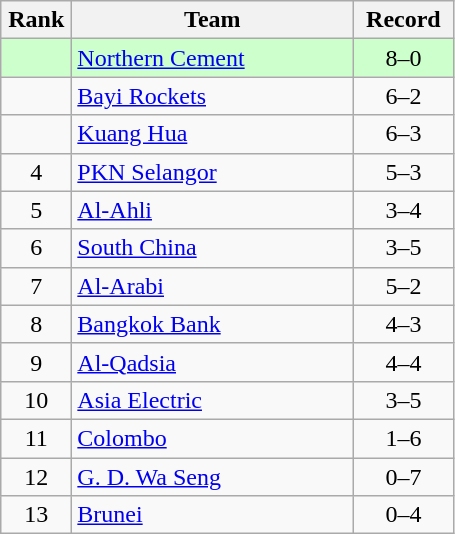<table class="wikitable" style="text-align: center;">
<tr>
<th width=40>Rank</th>
<th width=180>Team</th>
<th width=60>Record</th>
</tr>
<tr bgcolor="#ccffcc">
<td></td>
<td align=left> <a href='#'>Northern Cement</a></td>
<td>8–0</td>
</tr>
<tr>
<td></td>
<td align=left> <a href='#'>Bayi Rockets</a></td>
<td>6–2</td>
</tr>
<tr>
<td></td>
<td align=left> <a href='#'>Kuang Hua</a></td>
<td>6–3</td>
</tr>
<tr>
<td>4</td>
<td align=left> <a href='#'>PKN Selangor</a></td>
<td>5–3</td>
</tr>
<tr>
<td>5</td>
<td align=left> <a href='#'>Al-Ahli</a></td>
<td>3–4</td>
</tr>
<tr>
<td>6</td>
<td align=left> <a href='#'>South China</a></td>
<td>3–5</td>
</tr>
<tr>
<td>7</td>
<td align=left> <a href='#'>Al-Arabi</a></td>
<td>5–2</td>
</tr>
<tr>
<td>8</td>
<td align=left> <a href='#'>Bangkok Bank</a></td>
<td>4–3</td>
</tr>
<tr>
<td>9</td>
<td align=left> <a href='#'>Al-Qadsia</a></td>
<td>4–4</td>
</tr>
<tr>
<td>10</td>
<td align=left> <a href='#'>Asia Electric</a></td>
<td>3–5</td>
</tr>
<tr>
<td>11</td>
<td align=left> <a href='#'>Colombo</a></td>
<td>1–6</td>
</tr>
<tr>
<td>12</td>
<td align=left> <a href='#'>G. D. Wa Seng</a></td>
<td>0–7</td>
</tr>
<tr>
<td>13</td>
<td align=left> <a href='#'>Brunei</a></td>
<td>0–4</td>
</tr>
</table>
